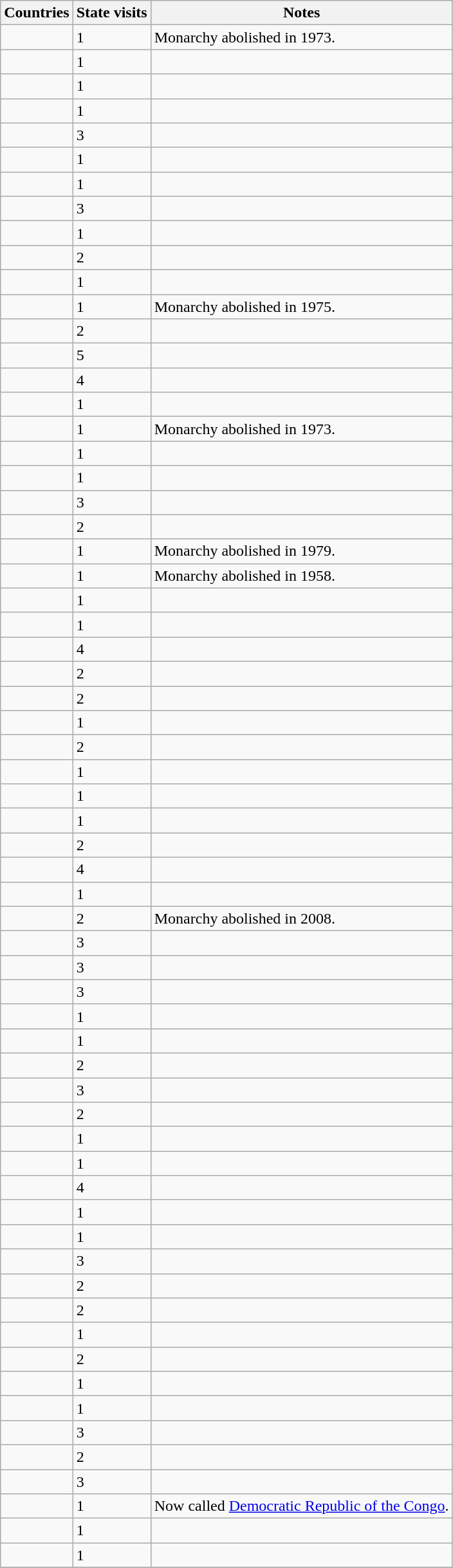<table class="sortable wikitable">
<tr>
<th>Countries</th>
<th>State visits</th>
<th>Notes</th>
</tr>
<tr>
<td></td>
<td>1</td>
<td>Monarchy abolished in 1973.</td>
</tr>
<tr>
<td></td>
<td>1</td>
<td></td>
</tr>
<tr>
<td></td>
<td>1</td>
<td></td>
</tr>
<tr>
<td></td>
<td>1</td>
<td></td>
</tr>
<tr>
<td></td>
<td>3</td>
<td></td>
</tr>
<tr>
<td></td>
<td>1</td>
<td></td>
</tr>
<tr>
<td></td>
<td>1</td>
<td></td>
</tr>
<tr>
<td></td>
<td>3</td>
<td></td>
</tr>
<tr>
<td></td>
<td>1</td>
<td></td>
</tr>
<tr>
<td></td>
<td>2</td>
<td></td>
</tr>
<tr>
<td></td>
<td>1</td>
<td></td>
</tr>
<tr>
<td></td>
<td>1</td>
<td>Monarchy abolished in 1975.</td>
</tr>
<tr>
<td></td>
<td>2</td>
<td></td>
</tr>
<tr>
<td></td>
<td>5</td>
<td></td>
</tr>
<tr>
<td></td>
<td>4</td>
<td></td>
</tr>
<tr>
<td></td>
<td>1</td>
<td></td>
</tr>
<tr>
<td></td>
<td>1</td>
<td>Monarchy abolished in 1973.</td>
</tr>
<tr>
<td></td>
<td>1</td>
<td></td>
</tr>
<tr>
<td></td>
<td>1</td>
<td></td>
</tr>
<tr>
<td></td>
<td>3</td>
<td></td>
</tr>
<tr>
<td></td>
<td>2</td>
<td></td>
</tr>
<tr>
<td></td>
<td>1</td>
<td>Monarchy abolished in 1979.</td>
</tr>
<tr>
<td></td>
<td>1</td>
<td>Monarchy abolished in 1958.</td>
</tr>
<tr>
<td></td>
<td>1</td>
<td></td>
</tr>
<tr>
<td></td>
<td>1</td>
<td></td>
</tr>
<tr>
<td></td>
<td>4</td>
<td></td>
</tr>
<tr>
<td></td>
<td>2</td>
<td></td>
</tr>
<tr>
<td></td>
<td>2</td>
<td></td>
</tr>
<tr>
<td></td>
<td>1</td>
<td></td>
</tr>
<tr>
<td></td>
<td>2</td>
<td></td>
</tr>
<tr>
<td></td>
<td>1</td>
<td></td>
</tr>
<tr>
<td></td>
<td>1</td>
<td></td>
</tr>
<tr>
<td></td>
<td>1</td>
<td></td>
</tr>
<tr>
<td></td>
<td>2</td>
<td></td>
</tr>
<tr>
<td></td>
<td>4</td>
<td></td>
</tr>
<tr>
<td></td>
<td>1</td>
<td></td>
</tr>
<tr>
<td></td>
<td>2</td>
<td>Monarchy abolished in 2008.</td>
</tr>
<tr>
<td></td>
<td>3</td>
<td></td>
</tr>
<tr>
<td></td>
<td>3</td>
<td></td>
</tr>
<tr>
<td></td>
<td>3</td>
<td></td>
</tr>
<tr>
<td></td>
<td>1</td>
<td></td>
</tr>
<tr>
<td></td>
<td>1</td>
<td></td>
</tr>
<tr>
<td></td>
<td>2</td>
<td></td>
</tr>
<tr>
<td></td>
<td>3</td>
<td></td>
</tr>
<tr>
<td></td>
<td>2</td>
<td></td>
</tr>
<tr>
<td></td>
<td>1</td>
<td></td>
</tr>
<tr>
<td></td>
<td>1</td>
<td></td>
</tr>
<tr>
<td></td>
<td>4</td>
<td></td>
</tr>
<tr>
<td></td>
<td>1</td>
<td></td>
</tr>
<tr>
<td></td>
<td>1</td>
<td></td>
</tr>
<tr>
<td></td>
<td>3</td>
<td></td>
</tr>
<tr>
<td></td>
<td>2</td>
<td></td>
</tr>
<tr>
<td></td>
<td>2</td>
<td></td>
</tr>
<tr>
<td></td>
<td>1</td>
<td></td>
</tr>
<tr>
<td></td>
<td>2</td>
<td></td>
</tr>
<tr>
<td></td>
<td>1</td>
<td></td>
</tr>
<tr>
<td></td>
<td>1</td>
<td></td>
</tr>
<tr>
<td></td>
<td>3</td>
<td></td>
</tr>
<tr>
<td></td>
<td>2</td>
<td></td>
</tr>
<tr>
<td></td>
<td>3</td>
<td></td>
</tr>
<tr>
<td></td>
<td>1</td>
<td>Now called <a href='#'>Democratic Republic of the Congo</a>.</td>
</tr>
<tr>
<td></td>
<td>1</td>
<td></td>
</tr>
<tr>
<td></td>
<td>1</td>
<td></td>
</tr>
<tr>
</tr>
</table>
